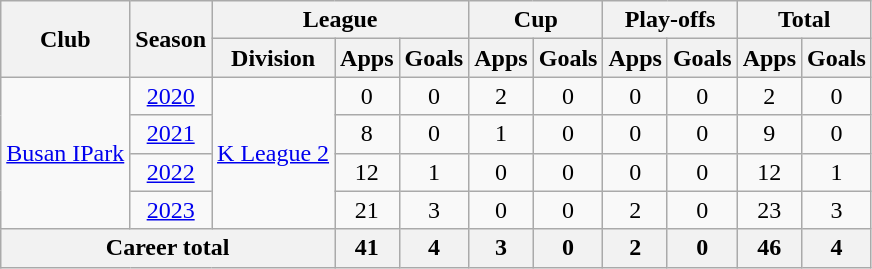<table class="wikitable" style="text-align: center">
<tr>
<th rowspan="2">Club</th>
<th rowspan="2">Season</th>
<th colspan="3">League</th>
<th colspan="2">Cup</th>
<th colspan="2">Play-offs</th>
<th colspan="2">Total</th>
</tr>
<tr>
<th>Division</th>
<th>Apps</th>
<th>Goals</th>
<th>Apps</th>
<th>Goals</th>
<th>Apps</th>
<th>Goals</th>
<th>Apps</th>
<th>Goals</th>
</tr>
<tr>
<td rowspan="4"><a href='#'>Busan IPark</a></td>
<td><a href='#'>2020</a></td>
<td rowspan="4"><a href='#'>K League 2</a></td>
<td>0</td>
<td>0</td>
<td>2</td>
<td>0</td>
<td>0</td>
<td>0</td>
<td>2</td>
<td>0</td>
</tr>
<tr>
<td><a href='#'>2021</a></td>
<td>8</td>
<td>0</td>
<td>1</td>
<td>0</td>
<td>0</td>
<td>0</td>
<td>9</td>
<td>0</td>
</tr>
<tr>
<td><a href='#'>2022</a></td>
<td>12</td>
<td>1</td>
<td>0</td>
<td>0</td>
<td>0</td>
<td>0</td>
<td>12</td>
<td>1</td>
</tr>
<tr>
<td><a href='#'>2023</a></td>
<td>21</td>
<td>3</td>
<td>0</td>
<td>0</td>
<td>2</td>
<td>0</td>
<td>23</td>
<td>3</td>
</tr>
<tr>
<th colspan=3>Career total</th>
<th>41</th>
<th>4</th>
<th>3</th>
<th>0</th>
<th>2</th>
<th>0</th>
<th>46</th>
<th>4</th>
</tr>
</table>
